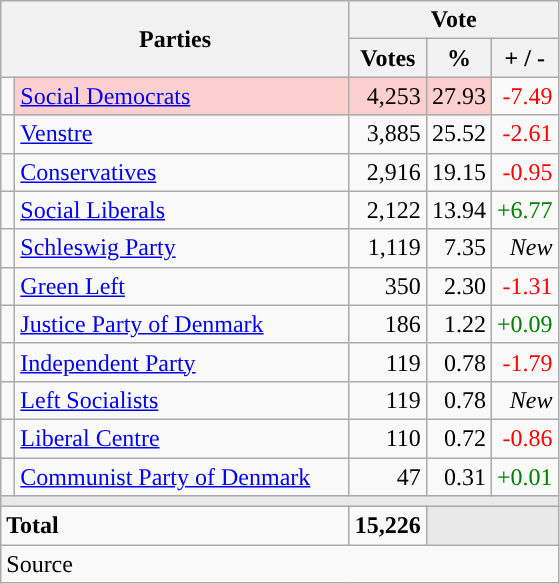<table class="wikitable" style="text-align:right;">
<tr>
<th style="text-align:centre;" rowspan="2" colspan="2" width="225">Parties</th>
<th colspan="3">Vote</th>
</tr>
<tr>
<th width="15">Votes</th>
<th width="15">%</th>
<th width="15">+ / -</th>
</tr>
<tr>
<td width="2" style="color:inherit;background:"></td>
<td bgcolor=#fbd0ce  align="left"><a href='#'>Social Democrats</a></td>
<td bgcolor=#fbd0ce>4,253</td>
<td bgcolor=#fbd0ce>27.93</td>
<td style=color:red;>-7.49</td>
</tr>
<tr>
<td width="2" style="color:inherit;background:"></td>
<td align="left"><a href='#'>Venstre</a></td>
<td>3,885</td>
<td>25.52</td>
<td style=color:red;>-2.61</td>
</tr>
<tr>
<td width="2" style="color:inherit;background:"></td>
<td align="left"><a href='#'>Conservatives</a></td>
<td>2,916</td>
<td>19.15</td>
<td style=color:red;>-0.95</td>
</tr>
<tr>
<td width="2" style="color:inherit;background:"></td>
<td align="left"><a href='#'>Social Liberals</a></td>
<td>2,122</td>
<td>13.94</td>
<td style=color:green;>+6.77</td>
</tr>
<tr>
<td width="2" style="color:inherit;background:"></td>
<td align="left"><a href='#'>Schleswig Party</a></td>
<td>1,119</td>
<td>7.35</td>
<td><em>New</em></td>
</tr>
<tr>
<td width="2" style="color:inherit;background:"></td>
<td align="left"><a href='#'>Green Left</a></td>
<td>350</td>
<td>2.30</td>
<td style=color:red;>-1.31</td>
</tr>
<tr>
<td width="2" style="color:inherit;background:"></td>
<td align="left"><a href='#'>Justice Party of Denmark</a></td>
<td>186</td>
<td>1.22</td>
<td style=color:green;>+0.09</td>
</tr>
<tr>
<td width="2" style="color:inherit;background:"></td>
<td align="left"><a href='#'>Independent Party</a></td>
<td>119</td>
<td>0.78</td>
<td style=color:red;>-1.79</td>
</tr>
<tr>
<td width="2" style="color:inherit;background:"></td>
<td align="left"><a href='#'>Left Socialists</a></td>
<td>119</td>
<td>0.78</td>
<td><em>New</em></td>
</tr>
<tr>
<td width="2" style="color:inherit;background:"></td>
<td align="left"><a href='#'>Liberal Centre</a></td>
<td>110</td>
<td>0.72</td>
<td style=color:red;>-0.86</td>
</tr>
<tr>
<td width="2" style="color:inherit;background:"></td>
<td align="left"><a href='#'>Communist Party of Denmark</a></td>
<td>47</td>
<td>0.31</td>
<td style=color:green;>+0.01</td>
</tr>
<tr>
<td colspan="7" bgcolor="#E9E9E9"></td>
</tr>
<tr>
<td align="left" colspan="2"><strong>Total</strong></td>
<td><strong>15,226</strong></td>
<td bgcolor="#E9E9E9" colspan="2"></td>
</tr>
<tr>
<td align="left" colspan="6">Source</td>
</tr>
</table>
